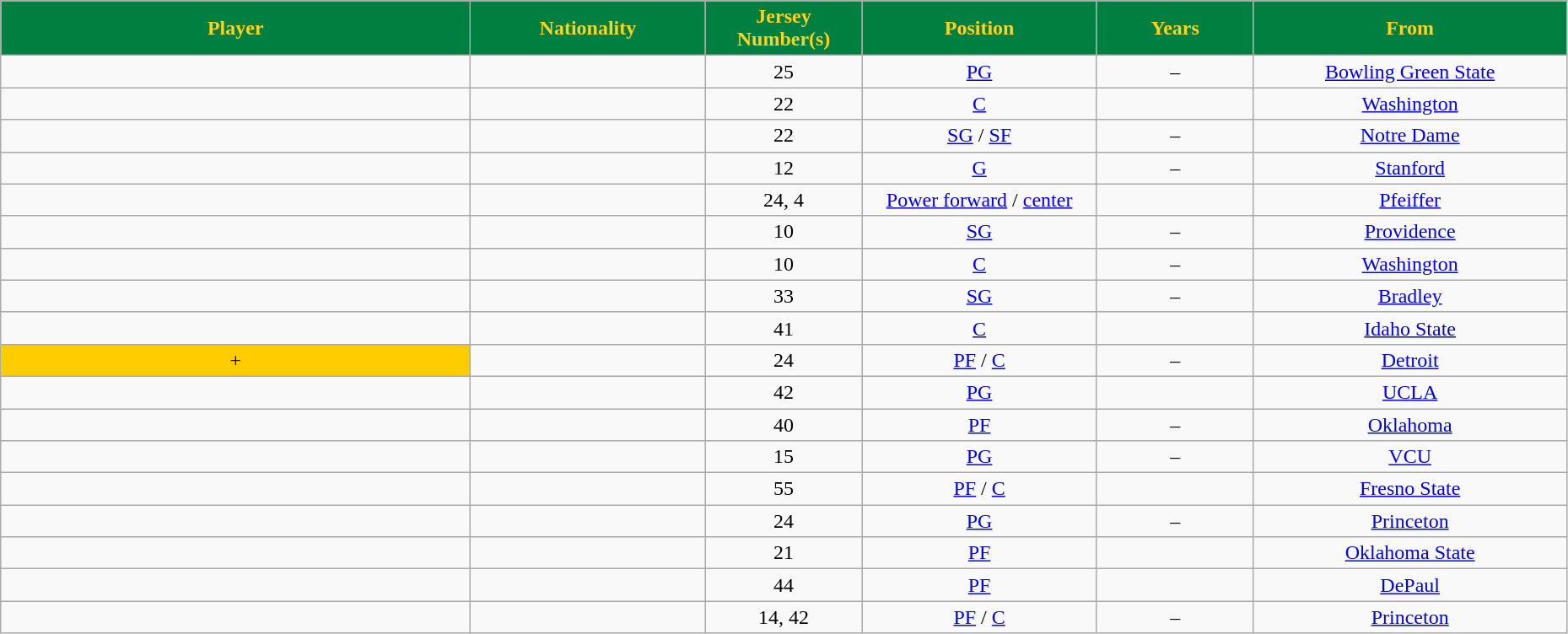<table class="wikitable" style="text-align:center" width="98%">
<tr>
<th style="background:#008040;color:#FFD321;" width="30%">Player</th>
<th style="background:#008040;color:#FFD321;" width="15%">Nationality</th>
<th style="background:#008040;color:#FFD321;" width="10%">Jersey Number(s)</th>
<th style="background:#008040;color:#FFD321;" width="15%">Position</th>
<th style="background:#008040;color:#FFD321;" width="10%">Years</th>
<th style="background:#008040;color:#FFD321;" width="20%">From</th>
</tr>
<tr>
<td></td>
<td></td>
<td>25</td>
<td><a href='#'>PG</a></td>
<td>–</td>
<td><a href='#'>Bowling Green State</a></td>
</tr>
<tr>
<td></td>
<td><br></td>
<td>22</td>
<td><a href='#'>C</a></td>
<td></td>
<td><a href='#'>Washington</a></td>
</tr>
<tr>
<td></td>
<td></td>
<td>22</td>
<td><a href='#'>SG</a> / <a href='#'>SF</a></td>
<td>–</td>
<td><a href='#'>Notre Dame</a></td>
</tr>
<tr>
<td></td>
<td></td>
<td>12</td>
<td><a href='#'>G</a></td>
<td>–</td>
<td><a href='#'>Stanford</a></td>
</tr>
<tr>
<td></td>
<td></td>
<td>24, 4</td>
<td><a href='#'>Power forward</a> / <a href='#'>center</a></td>
<td><br></td>
<td><a href='#'>Pfeiffer</a></td>
</tr>
<tr>
<td></td>
<td></td>
<td>10</td>
<td><a href='#'>SG</a></td>
<td>–</td>
<td><a href='#'>Providence</a></td>
</tr>
<tr>
<td></td>
<td></td>
<td>10</td>
<td><a href='#'>C</a></td>
<td>–</td>
<td><a href='#'>Washington</a></td>
</tr>
<tr>
<td></td>
<td></td>
<td>33</td>
<td><a href='#'>SG</a></td>
<td>–</td>
<td><a href='#'>Bradley</a></td>
</tr>
<tr>
<td></td>
<td></td>
<td>41</td>
<td><a href='#'>C</a></td>
<td></td>
<td><a href='#'>Idaho State</a></td>
</tr>
<tr>
<td bgcolor="#FFCC00">+ </td>
<td></td>
<td>24</td>
<td><a href='#'>PF</a> / <a href='#'>C</a></td>
<td>–</td>
<td><a href='#'>Detroit</a></td>
</tr>
<tr>
<td></td>
<td></td>
<td>42</td>
<td><a href='#'>PG</a></td>
<td><br></td>
<td><a href='#'>UCLA</a></td>
</tr>
<tr>
<td></td>
<td></td>
<td>40</td>
<td><a href='#'>PF</a></td>
<td>–</td>
<td><a href='#'>Oklahoma</a></td>
</tr>
<tr>
<td></td>
<td></td>
<td>15</td>
<td><a href='#'>PG</a></td>
<td>–</td>
<td><a href='#'>VCU</a></td>
</tr>
<tr>
<td></td>
<td></td>
<td>55</td>
<td><a href='#'>PF</a> / <a href='#'>C</a></td>
<td></td>
<td><a href='#'>Fresno State</a></td>
</tr>
<tr>
<td></td>
<td></td>
<td>24</td>
<td><a href='#'>PG</a></td>
<td>–</td>
<td><a href='#'>Princeton</a></td>
</tr>
<tr>
<td></td>
<td></td>
<td>21</td>
<td><a href='#'>PF</a></td>
<td></td>
<td><a href='#'>Oklahoma State</a></td>
</tr>
<tr>
<td></td>
<td></td>
<td>44</td>
<td><a href='#'>PF</a></td>
<td></td>
<td><a href='#'>DePaul</a></td>
</tr>
<tr>
<td></td>
<td></td>
<td>14, 42</td>
<td><a href='#'>PF</a> / <a href='#'>C</a></td>
<td>–</td>
<td><a href='#'>Princeton</a></td>
</tr>
</table>
